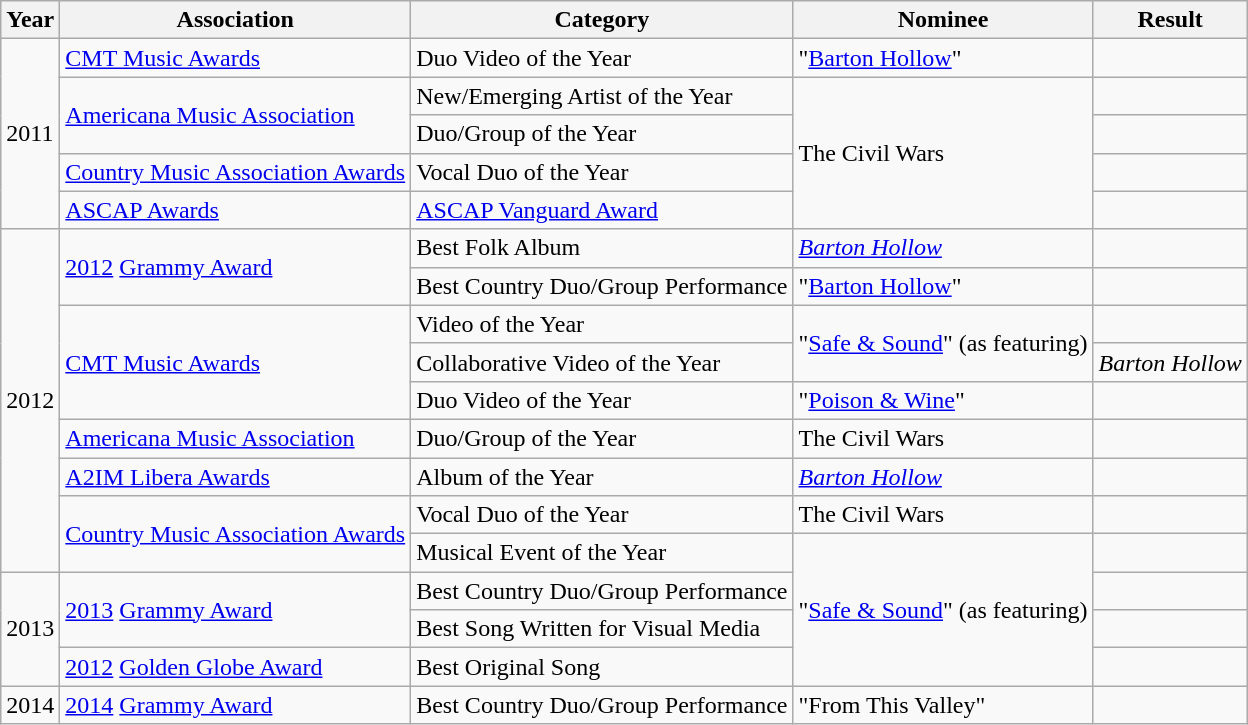<table class="wikitable">
<tr>
<th>Year</th>
<th>Association</th>
<th>Category</th>
<th>Nominee</th>
<th>Result</th>
</tr>
<tr>
<td rowspan="5">2011</td>
<td><a href='#'>CMT Music Awards</a></td>
<td>Duo Video of the Year</td>
<td>"<a href='#'>Barton Hollow</a>"</td>
<td></td>
</tr>
<tr>
<td rowspan="2"><a href='#'>Americana Music Association</a></td>
<td>New/Emerging Artist of the Year</td>
<td rowspan="4">The Civil Wars</td>
<td></td>
</tr>
<tr>
<td>Duo/Group of the Year</td>
<td></td>
</tr>
<tr>
<td><a href='#'>Country Music Association Awards</a></td>
<td>Vocal Duo of the Year</td>
<td></td>
</tr>
<tr>
<td><a href='#'>ASCAP Awards</a></td>
<td><a href='#'>ASCAP Vanguard Award</a></td>
<td></td>
</tr>
<tr>
<td rowspan="9">2012</td>
<td rowspan="2"><a href='#'>2012</a> <a href='#'>Grammy Award</a></td>
<td>Best Folk Album</td>
<td><em><a href='#'>Barton Hollow</a></em></td>
<td></td>
</tr>
<tr>
<td>Best Country Duo/Group Performance</td>
<td>"<a href='#'>Barton Hollow</a>"</td>
<td></td>
</tr>
<tr>
<td rowspan="3"><a href='#'>CMT Music Awards</a></td>
<td>Video of the Year</td>
<td rowspan="2">"<a href='#'>Safe & Sound</a>" (as featuring)</td>
<td></td>
</tr>
<tr>
<td>Collaborative Video of the Year</td>
<td><em>Barton Hollow</em> </td>
</tr>
<tr>
<td>Duo Video of the Year</td>
<td>"<a href='#'>Poison & Wine</a>"</td>
<td></td>
</tr>
<tr>
<td><a href='#'>Americana Music Association</a></td>
<td>Duo/Group of the Year</td>
<td>The Civil Wars</td>
<td></td>
</tr>
<tr>
<td><a href='#'>A2IM Libera Awards</a></td>
<td>Album of the Year</td>
<td><em><a href='#'>Barton Hollow</a></em></td>
<td></td>
</tr>
<tr>
<td rowspan="2"><a href='#'>Country Music Association Awards</a></td>
<td>Vocal Duo of the Year</td>
<td>The Civil Wars</td>
<td></td>
</tr>
<tr>
<td>Musical Event of the Year</td>
<td rowspan="4">"<a href='#'>Safe & Sound</a>" (as featuring)</td>
<td></td>
</tr>
<tr>
<td rowspan="3">2013</td>
<td rowspan="2"><a href='#'>2013</a> <a href='#'>Grammy Award</a></td>
<td>Best Country Duo/Group Performance</td>
<td></td>
</tr>
<tr>
<td>Best Song Written for Visual Media</td>
<td></td>
</tr>
<tr>
<td><a href='#'>2012</a> <a href='#'>Golden Globe Award</a></td>
<td>Best Original Song</td>
<td></td>
</tr>
<tr>
<td>2014</td>
<td><a href='#'>2014</a> <a href='#'>Grammy Award</a></td>
<td>Best Country Duo/Group Performance</td>
<td>"From This Valley"</td>
<td></td>
</tr>
</table>
